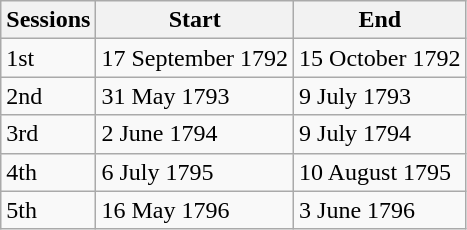<table class="wikitable">
<tr>
<th>Sessions</th>
<th>Start</th>
<th>End</th>
</tr>
<tr>
<td>1st</td>
<td>17 September 1792</td>
<td>15 October 1792</td>
</tr>
<tr>
<td>2nd</td>
<td>31 May 1793</td>
<td>9 July 1793</td>
</tr>
<tr>
<td>3rd</td>
<td>2 June 1794</td>
<td>9 July 1794</td>
</tr>
<tr>
<td>4th</td>
<td>6 July 1795</td>
<td>10 August 1795</td>
</tr>
<tr>
<td>5th</td>
<td>16 May 1796</td>
<td>3 June 1796</td>
</tr>
</table>
